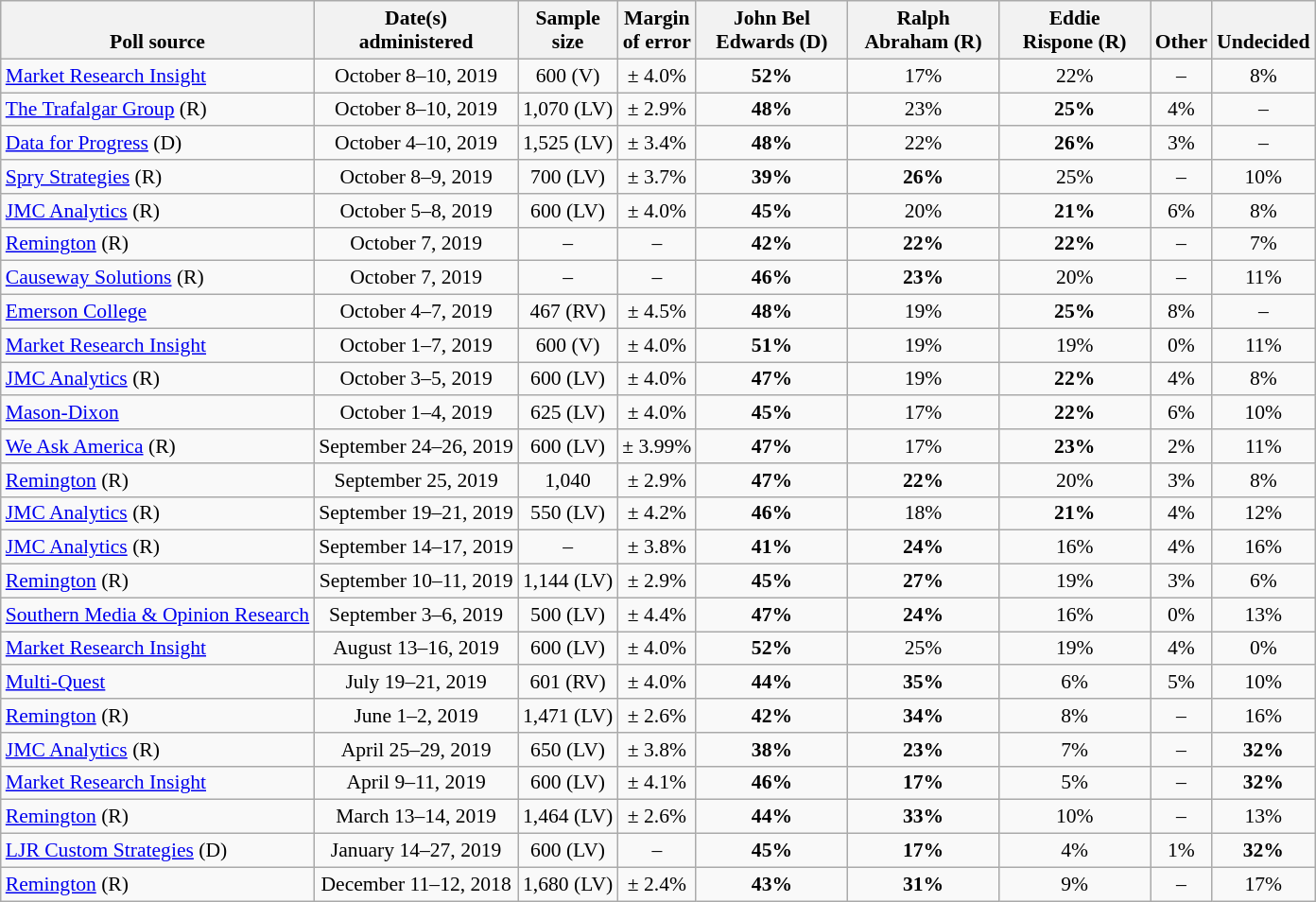<table class="wikitable" style="font-size:90%;text-align:center;">
<tr valign=bottom>
<th>Poll source</th>
<th>Date(s)<br>administered</th>
<th>Sample<br>size</th>
<th>Margin<br>of error</th>
<th style="width:100px;">John Bel<br>Edwards (D)</th>
<th style="width:100px;">Ralph<br>Abraham (R)</th>
<th style="width:100px;">Eddie<br>Rispone (R)</th>
<th>Other</th>
<th>Undecided</th>
</tr>
<tr>
<td style="text-align:left;"><a href='#'>Market Research Insight</a></td>
<td>October 8–10, 2019</td>
<td>600 (V)</td>
<td>± 4.0%</td>
<td><strong>52%</strong></td>
<td>17%</td>
<td>22%</td>
<td>–</td>
<td>8%</td>
</tr>
<tr>
<td style="text-align:left;"><a href='#'>The Trafalgar Group</a> (R)</td>
<td>October 8–10, 2019</td>
<td>1,070 (LV)</td>
<td>± 2.9%</td>
<td><strong>48%</strong></td>
<td>23%</td>
<td><strong>25%</strong></td>
<td>4%</td>
<td>–</td>
</tr>
<tr>
<td style="text-align:left;"><a href='#'>Data for Progress</a> (D)</td>
<td>October 4–10, 2019</td>
<td>1,525 (LV)</td>
<td>± 3.4%</td>
<td><strong>48%</strong></td>
<td>22%</td>
<td><strong>26%</strong></td>
<td>3%</td>
<td>–</td>
</tr>
<tr>
<td style="text-align:left;"><a href='#'>Spry Strategies</a> (R)</td>
<td>October 8–9, 2019</td>
<td>700 (LV)</td>
<td>± 3.7%</td>
<td><strong>39%</strong></td>
<td><strong>26%</strong></td>
<td>25%</td>
<td>–</td>
<td>10%</td>
</tr>
<tr>
<td style="text-align:left;"><a href='#'>JMC Analytics</a> (R)</td>
<td>October 5–8, 2019</td>
<td>600 (LV)</td>
<td>± 4.0%</td>
<td><strong>45%</strong></td>
<td>20%</td>
<td><strong>21%</strong></td>
<td>6%</td>
<td>8%</td>
</tr>
<tr>
<td style="text-align:left;"><a href='#'>Remington</a> (R)</td>
<td>October 7, 2019</td>
<td>–</td>
<td>–</td>
<td><strong>42%</strong></td>
<td><strong>22%</strong></td>
<td><strong>22%</strong></td>
<td>–</td>
<td>7%</td>
</tr>
<tr>
<td style="text-align:left;"><a href='#'>Causeway Solutions</a> (R)</td>
<td>October 7, 2019</td>
<td>–</td>
<td>–</td>
<td><strong>46%</strong></td>
<td><strong>23%</strong></td>
<td>20%</td>
<td>–</td>
<td>11%</td>
</tr>
<tr>
<td style="text-align:left;"><a href='#'>Emerson College</a></td>
<td>October 4–7, 2019</td>
<td>467 (RV)</td>
<td>± 4.5%</td>
<td><strong>48%</strong></td>
<td>19%</td>
<td><strong>25%</strong></td>
<td>8%</td>
<td>–</td>
</tr>
<tr>
<td style="text-align:left;"><a href='#'>Market Research Insight</a></td>
<td>October 1–7, 2019</td>
<td>600 (V)</td>
<td>± 4.0%</td>
<td><strong>51%</strong></td>
<td>19%</td>
<td>19%</td>
<td>0%</td>
<td>11%</td>
</tr>
<tr>
<td style="text-align:left;"><a href='#'>JMC Analytics</a> (R)</td>
<td>October 3–5, 2019</td>
<td>600 (LV)</td>
<td>± 4.0%</td>
<td><strong>47%</strong></td>
<td>19%</td>
<td><strong>22%</strong></td>
<td>4%</td>
<td>8%</td>
</tr>
<tr>
<td style="text-align:left;"><a href='#'>Mason-Dixon</a></td>
<td>October 1–4, 2019</td>
<td>625 (LV)</td>
<td>± 4.0%</td>
<td><strong>45%</strong></td>
<td>17%</td>
<td><strong>22%</strong></td>
<td>6%</td>
<td>10%</td>
</tr>
<tr>
<td style="text-align:left;"><a href='#'>We Ask America</a> (R)</td>
<td>September 24–26, 2019</td>
<td>600 (LV)</td>
<td>± 3.99%</td>
<td><strong>47%</strong></td>
<td>17%</td>
<td><strong>23%</strong></td>
<td>2%</td>
<td>11%</td>
</tr>
<tr>
<td style="text-align:left;"><a href='#'>Remington</a> (R)</td>
<td>September 25, 2019</td>
<td>1,040</td>
<td>± 2.9%</td>
<td><strong>47%</strong></td>
<td><strong>22%</strong></td>
<td>20%</td>
<td>3%</td>
<td>8%</td>
</tr>
<tr>
<td style="text-align:left;"><a href='#'>JMC Analytics</a> (R)</td>
<td>September 19–21, 2019</td>
<td>550 (LV)</td>
<td>± 4.2%</td>
<td><strong>46%</strong></td>
<td>18%</td>
<td><strong>21%</strong></td>
<td>4%</td>
<td>12%</td>
</tr>
<tr>
<td style="text-align:left;"><a href='#'>JMC Analytics</a> (R)</td>
<td>September 14–17, 2019</td>
<td>–</td>
<td>± 3.8%</td>
<td><strong>41%</strong></td>
<td><strong>24%</strong></td>
<td>16%</td>
<td>4%</td>
<td>16%</td>
</tr>
<tr>
<td style="text-align:left;"><a href='#'>Remington</a> (R)</td>
<td>September 10–11, 2019</td>
<td>1,144 (LV)</td>
<td>± 2.9%</td>
<td><strong>45%</strong></td>
<td><strong>27%</strong></td>
<td>19%</td>
<td>3%</td>
<td>6%</td>
</tr>
<tr>
<td style="text-align:left;"><a href='#'>Southern Media & Opinion Research</a></td>
<td>September 3–6, 2019</td>
<td>500 (LV)</td>
<td>± 4.4%</td>
<td><strong>47%</strong></td>
<td><strong>24%</strong></td>
<td>16%</td>
<td>0%</td>
<td>13%</td>
</tr>
<tr>
<td style="text-align:left;"><a href='#'>Market Research Insight</a></td>
<td>August 13–16, 2019</td>
<td>600 (LV)</td>
<td>± 4.0%</td>
<td><strong>52%</strong></td>
<td>25%</td>
<td>19%</td>
<td>4%</td>
<td>0%</td>
</tr>
<tr>
<td style="text-align:left;"><a href='#'>Multi-Quest</a></td>
<td>July 19–21, 2019</td>
<td>601 (RV)</td>
<td>± 4.0%</td>
<td><strong>44%</strong></td>
<td><strong>35%</strong></td>
<td>6%</td>
<td>5%</td>
<td>10%</td>
</tr>
<tr>
<td style="text-align:left;"><a href='#'>Remington</a> (R)</td>
<td>June 1–2, 2019</td>
<td>1,471 (LV)</td>
<td>± 2.6%</td>
<td><strong>42%</strong></td>
<td><strong>34%</strong></td>
<td>8%</td>
<td>–</td>
<td>16%</td>
</tr>
<tr>
<td style="text-align:left;"><a href='#'>JMC Analytics</a> (R)</td>
<td>April 25–29, 2019</td>
<td>650 (LV)</td>
<td>± 3.8%</td>
<td><strong>38%</strong></td>
<td><strong>23%</strong></td>
<td>7%</td>
<td>–</td>
<td><strong>32%</strong></td>
</tr>
<tr>
<td style="text-align:left;"><a href='#'>Market Research Insight</a></td>
<td>April 9–11, 2019</td>
<td>600 (LV)</td>
<td>± 4.1%</td>
<td><strong>46%</strong></td>
<td><strong>17%</strong></td>
<td>5%</td>
<td>–</td>
<td><strong>32%</strong></td>
</tr>
<tr>
<td style="text-align:left;"><a href='#'>Remington</a> (R)</td>
<td>March 13–14, 2019</td>
<td>1,464 (LV)</td>
<td>± 2.6%</td>
<td><strong>44%</strong></td>
<td><strong>33%</strong></td>
<td>10%</td>
<td>–</td>
<td>13%</td>
</tr>
<tr>
<td style="text-align:left;"><a href='#'>LJR Custom Strategies</a> (D)</td>
<td>January 14–27, 2019</td>
<td>600 (LV)</td>
<td>–</td>
<td><strong>45%</strong></td>
<td><strong>17%</strong></td>
<td>4%</td>
<td>1%</td>
<td><strong>32%</strong></td>
</tr>
<tr>
<td style="text-align:left;"><a href='#'>Remington</a> (R)</td>
<td>December 11–12, 2018</td>
<td>1,680 (LV)</td>
<td>± 2.4%</td>
<td><strong>43%</strong></td>
<td><strong>31%</strong></td>
<td>9%</td>
<td>–</td>
<td>17%</td>
</tr>
</table>
